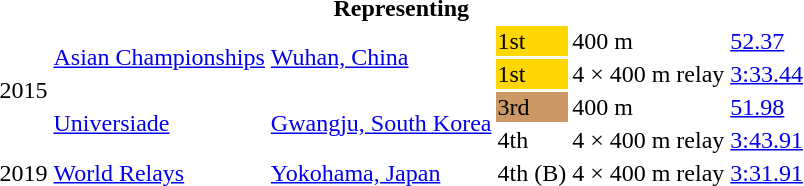<table>
<tr>
<th colspan="6">Representing </th>
</tr>
<tr>
<td rowspan=4>2015</td>
<td rowspan=2><a href='#'>Asian Championships</a></td>
<td rowspan=2><a href='#'>Wuhan, China</a></td>
<td bgcolor=gold>1st</td>
<td>400 m</td>
<td><a href='#'>52.37</a></td>
</tr>
<tr>
<td bgcolor=gold>1st</td>
<td>4 × 400 m relay</td>
<td><a href='#'>3:33.44</a></td>
</tr>
<tr>
<td rowspan=2><a href='#'>Universiade</a></td>
<td rowspan=2><a href='#'>Gwangju, South Korea</a></td>
<td bgcolor=cc9966>3rd</td>
<td>400 m</td>
<td><a href='#'>51.98</a></td>
</tr>
<tr>
<td>4th</td>
<td>4 × 400 m relay</td>
<td><a href='#'>3:43.91</a></td>
</tr>
<tr>
<td>2019</td>
<td><a href='#'>World Relays</a></td>
<td><a href='#'>Yokohama, Japan</a></td>
<td>4th (B)</td>
<td>4 × 400 m relay</td>
<td><a href='#'>3:31.91</a></td>
</tr>
</table>
